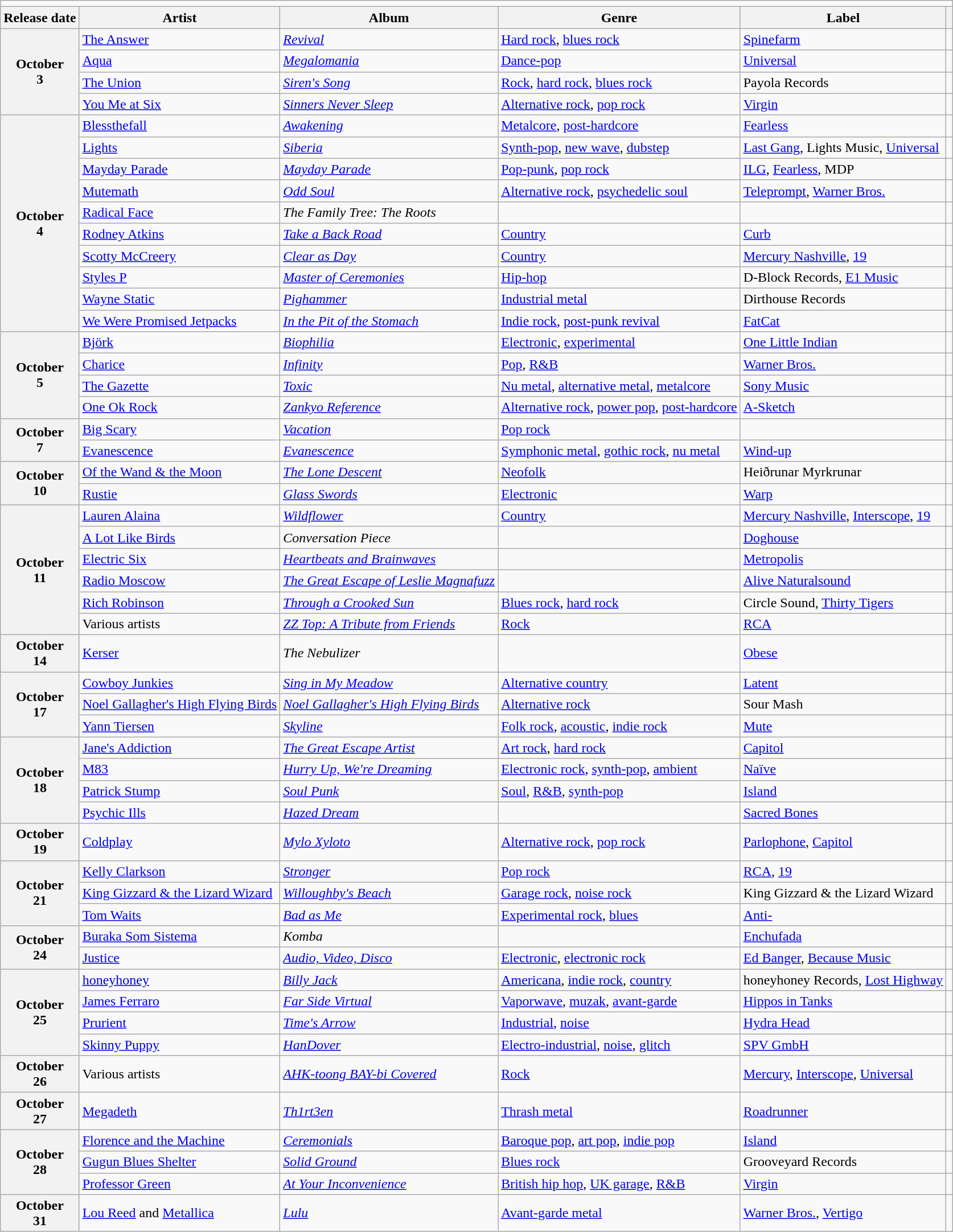<table class="wikitable plainrowheaders">
<tr>
<td colspan="6" style="text-align:center;"></td>
</tr>
<tr>
<th scope="col">Release date</th>
<th scope="col">Artist</th>
<th scope="col">Album</th>
<th scope="col">Genre</th>
<th scope="col">Label</th>
<th scope="col"></th>
</tr>
<tr>
<th scope="row" rowspan="4" style="text-align:center;">October<br>3</th>
<td><a href='#'>The Answer</a></td>
<td><em><a href='#'>Revival</a></em></td>
<td><a href='#'>Hard rock</a>, <a href='#'>blues rock</a></td>
<td><a href='#'>Spinefarm</a></td>
<td></td>
</tr>
<tr>
<td><a href='#'>Aqua</a></td>
<td><em><a href='#'>Megalomania</a></em></td>
<td><a href='#'>Dance-pop</a></td>
<td><a href='#'>Universal</a></td>
<td></td>
</tr>
<tr>
<td><a href='#'>The Union</a></td>
<td><em><a href='#'>Siren's Song</a></em></td>
<td><a href='#'>Rock</a>, <a href='#'>hard rock</a>, <a href='#'>blues rock</a></td>
<td>Payola Records</td>
<td></td>
</tr>
<tr>
<td><a href='#'>You Me at Six</a></td>
<td><em><a href='#'>Sinners Never Sleep</a></em></td>
<td><a href='#'>Alternative rock</a>, <a href='#'>pop rock</a></td>
<td><a href='#'>Virgin</a></td>
<td></td>
</tr>
<tr>
<th scope="row" rowspan="10" style="text-align:center;">October<br>4</th>
<td><a href='#'>Blessthefall</a></td>
<td><em><a href='#'>Awakening</a></em></td>
<td><a href='#'>Metalcore</a>, <a href='#'>post-hardcore</a></td>
<td><a href='#'>Fearless</a></td>
<td></td>
</tr>
<tr>
<td><a href='#'>Lights</a></td>
<td><em><a href='#'>Siberia</a></em></td>
<td><a href='#'>Synth-pop</a>, <a href='#'>new wave</a>, <a href='#'>dubstep</a></td>
<td><a href='#'>Last Gang</a>, Lights Music, <a href='#'>Universal</a></td>
<td></td>
</tr>
<tr>
<td><a href='#'>Mayday Parade</a></td>
<td><em><a href='#'>Mayday Parade</a></em></td>
<td><a href='#'>Pop-punk</a>, <a href='#'>pop rock</a></td>
<td><a href='#'>ILG</a>, <a href='#'>Fearless</a>, MDP</td>
<td></td>
</tr>
<tr>
<td><a href='#'>Mutemath</a></td>
<td><em><a href='#'>Odd Soul</a></em></td>
<td><a href='#'>Alternative rock</a>, <a href='#'>psychedelic soul</a></td>
<td><a href='#'>Teleprompt</a>, <a href='#'>Warner Bros.</a></td>
<td></td>
</tr>
<tr>
<td><a href='#'>Radical Face</a></td>
<td><em>The Family Tree: The Roots</em></td>
<td></td>
<td></td>
<td></td>
</tr>
<tr>
<td><a href='#'>Rodney Atkins</a></td>
<td><em><a href='#'>Take a Back Road</a></em></td>
<td><a href='#'>Country</a></td>
<td><a href='#'>Curb</a></td>
<td></td>
</tr>
<tr>
<td><a href='#'>Scotty McCreery</a></td>
<td><em><a href='#'>Clear as Day</a></em></td>
<td><a href='#'>Country</a></td>
<td><a href='#'>Mercury Nashville</a>, <a href='#'>19</a></td>
<td></td>
</tr>
<tr>
<td><a href='#'>Styles P</a></td>
<td><em><a href='#'>Master of Ceremonies</a></em></td>
<td><a href='#'>Hip-hop</a></td>
<td>D-Block Records, <a href='#'>E1 Music</a></td>
<td></td>
</tr>
<tr>
<td><a href='#'>Wayne Static</a></td>
<td><em><a href='#'>Pighammer</a></em></td>
<td><a href='#'>Industrial metal</a></td>
<td>Dirthouse Records</td>
<td></td>
</tr>
<tr>
<td><a href='#'>We Were Promised Jetpacks</a></td>
<td><em><a href='#'>In the Pit of the Stomach</a></em></td>
<td><a href='#'>Indie rock</a>, <a href='#'>post-punk revival</a></td>
<td><a href='#'>FatCat</a></td>
<td></td>
</tr>
<tr>
<th scope="row" rowspan="4" style="text-align:center;">October<br>5</th>
<td><a href='#'>Björk</a></td>
<td><em><a href='#'>Biophilia</a></em></td>
<td><a href='#'>Electronic</a>, <a href='#'>experimental</a></td>
<td><a href='#'>One Little Indian</a></td>
<td></td>
</tr>
<tr>
<td><a href='#'>Charice</a></td>
<td><em><a href='#'>Infinity</a></em></td>
<td><a href='#'>Pop</a>, <a href='#'>R&B</a></td>
<td><a href='#'>Warner Bros.</a></td>
<td></td>
</tr>
<tr>
<td><a href='#'>The Gazette</a></td>
<td><em><a href='#'>Toxic</a></em></td>
<td><a href='#'>Nu metal</a>, <a href='#'>alternative metal</a>, <a href='#'>metalcore</a></td>
<td><a href='#'>Sony Music</a></td>
<td></td>
</tr>
<tr>
<td><a href='#'>One Ok Rock</a></td>
<td><em><a href='#'>Zankyo Reference</a></em></td>
<td><a href='#'>Alternative rock</a>, <a href='#'>power pop</a>, <a href='#'>post-hardcore</a></td>
<td><a href='#'>A-Sketch</a></td>
<td></td>
</tr>
<tr>
<th scope="row" rowspan="2" style="text-align:center;">October<br>7</th>
<td><a href='#'>Big Scary</a></td>
<td><em><a href='#'>Vacation</a></em></td>
<td><a href='#'>Pop rock</a></td>
<td></td>
<td></td>
</tr>
<tr>
<td><a href='#'>Evanescence</a></td>
<td><em><a href='#'>Evanescence</a></em></td>
<td><a href='#'>Symphonic metal</a>, <a href='#'>gothic rock</a>, <a href='#'>nu metal</a></td>
<td><a href='#'>Wind-up</a></td>
<td></td>
</tr>
<tr>
<th scope="row" rowspan="2" style="text-align:center;">October<br>10</th>
<td><a href='#'>Of the Wand & the Moon</a></td>
<td><em><a href='#'>The Lone Descent</a></em></td>
<td><a href='#'>Neofolk</a></td>
<td>Heiðrunar Myrkrunar</td>
<td></td>
</tr>
<tr>
<td><a href='#'>Rustie</a></td>
<td><em><a href='#'>Glass Swords</a></em></td>
<td><a href='#'>Electronic</a></td>
<td><a href='#'>Warp</a></td>
<td></td>
</tr>
<tr>
<th scope="row" rowspan="6" style="text-align:center;">October<br>11</th>
<td><a href='#'>Lauren Alaina</a></td>
<td><em><a href='#'>Wildflower</a></em></td>
<td><a href='#'>Country</a></td>
<td><a href='#'>Mercury Nashville</a>, <a href='#'>Interscope</a>, <a href='#'>19</a></td>
<td></td>
</tr>
<tr>
<td><a href='#'>A Lot Like Birds</a></td>
<td><em>Conversation Piece</em></td>
<td></td>
<td><a href='#'>Doghouse</a></td>
<td></td>
</tr>
<tr>
<td><a href='#'>Electric Six</a></td>
<td><em><a href='#'>Heartbeats and Brainwaves</a></em></td>
<td></td>
<td><a href='#'>Metropolis</a></td>
<td></td>
</tr>
<tr>
<td><a href='#'>Radio Moscow</a></td>
<td><em><a href='#'>The Great Escape of Leslie Magnafuzz</a></em></td>
<td></td>
<td><a href='#'>Alive Naturalsound</a></td>
<td></td>
</tr>
<tr>
<td><a href='#'>Rich Robinson</a></td>
<td><em><a href='#'>Through a Crooked Sun</a></em></td>
<td><a href='#'>Blues rock</a>, <a href='#'>hard rock</a></td>
<td>Circle Sound, <a href='#'>Thirty Tigers</a></td>
<td></td>
</tr>
<tr>
<td>Various artists</td>
<td><em><a href='#'>ZZ Top: A Tribute from Friends</a></em></td>
<td><a href='#'>Rock</a></td>
<td><a href='#'>RCA</a></td>
<td></td>
</tr>
<tr>
<th scope="row" style="text-align:center;">October<br>14</th>
<td><a href='#'>Kerser</a></td>
<td><em>The Nebulizer</em></td>
<td></td>
<td><a href='#'>Obese</a></td>
<td></td>
</tr>
<tr>
<th scope="row" rowspan="3" style="text-align:center;">October<br>17</th>
<td><a href='#'>Cowboy Junkies</a></td>
<td><em><a href='#'>Sing in My Meadow</a></em></td>
<td><a href='#'>Alternative country</a></td>
<td><a href='#'>Latent</a></td>
<td></td>
</tr>
<tr>
<td><a href='#'>Noel Gallagher's High Flying Birds</a></td>
<td><em><a href='#'>Noel Gallagher's High Flying Birds</a></em></td>
<td><a href='#'>Alternative rock</a></td>
<td>Sour Mash</td>
<td></td>
</tr>
<tr>
<td><a href='#'>Yann Tiersen</a></td>
<td><em><a href='#'>Skyline</a></em></td>
<td><a href='#'>Folk rock</a>, <a href='#'>acoustic</a>, <a href='#'>indie rock</a></td>
<td><a href='#'>Mute</a></td>
<td></td>
</tr>
<tr>
<th scope="row" rowspan="4" style="text-align:center;">October<br>18</th>
<td><a href='#'>Jane's Addiction</a></td>
<td><em><a href='#'>The Great Escape Artist</a></em></td>
<td><a href='#'>Art rock</a>, <a href='#'>hard rock</a></td>
<td><a href='#'>Capitol</a></td>
<td></td>
</tr>
<tr>
<td><a href='#'>M83</a></td>
<td><em><a href='#'>Hurry Up, We're Dreaming</a></em></td>
<td><a href='#'>Electronic rock</a>, <a href='#'>synth-pop</a>, <a href='#'>ambient</a></td>
<td><a href='#'>Naïve</a></td>
<td></td>
</tr>
<tr>
<td><a href='#'>Patrick Stump</a></td>
<td><em><a href='#'>Soul Punk</a></em></td>
<td><a href='#'>Soul</a>, <a href='#'>R&B</a>, <a href='#'>synth-pop</a></td>
<td><a href='#'>Island</a></td>
<td></td>
</tr>
<tr>
<td><a href='#'>Psychic Ills</a></td>
<td><em><a href='#'>Hazed Dream</a></em></td>
<td></td>
<td><a href='#'>Sacred Bones</a></td>
<td></td>
</tr>
<tr>
<th scope="row" style="text-align:center;">October<br>19</th>
<td><a href='#'>Coldplay</a></td>
<td><em><a href='#'>Mylo Xyloto</a></em></td>
<td><a href='#'>Alternative rock</a>, <a href='#'>pop rock</a></td>
<td><a href='#'>Parlophone</a>, <a href='#'>Capitol</a></td>
<td></td>
</tr>
<tr>
<th scope="row" rowspan="3" style="text-align:center;">October<br>21</th>
<td><a href='#'>Kelly Clarkson</a></td>
<td><em><a href='#'>Stronger</a></em></td>
<td><a href='#'>Pop rock</a></td>
<td><a href='#'>RCA</a>, <a href='#'>19</a></td>
<td></td>
</tr>
<tr>
<td><a href='#'>King Gizzard & the Lizard Wizard</a></td>
<td><em><a href='#'>Willoughby's Beach</a></em></td>
<td><a href='#'>Garage rock</a>, <a href='#'>noise rock</a></td>
<td>King Gizzard & the Lizard Wizard</td>
<td></td>
</tr>
<tr>
<td><a href='#'>Tom Waits</a></td>
<td><em><a href='#'>Bad as Me</a></em></td>
<td><a href='#'>Experimental rock</a>, <a href='#'>blues</a></td>
<td><a href='#'>Anti-</a></td>
<td></td>
</tr>
<tr>
<th scope="row" rowspan="2" style="text-align:center;">October<br>24</th>
<td><a href='#'>Buraka Som Sistema</a></td>
<td><em>Komba</em></td>
<td></td>
<td><a href='#'>Enchufada</a></td>
<td></td>
</tr>
<tr>
<td><a href='#'>Justice</a></td>
<td><em><a href='#'>Audio, Video, Disco</a></em></td>
<td><a href='#'>Electronic</a>, <a href='#'>electronic rock</a></td>
<td><a href='#'>Ed Banger</a>, <a href='#'>Because Music</a></td>
<td></td>
</tr>
<tr>
<th scope="row" rowspan="4" style="text-align:center;">October<br>25</th>
<td><a href='#'>honeyhoney</a></td>
<td><em><a href='#'>Billy Jack</a></em></td>
<td><a href='#'>Americana</a>, <a href='#'>indie rock</a>, <a href='#'>country</a></td>
<td>honeyhoney Records, <a href='#'>Lost Highway</a></td>
<td></td>
</tr>
<tr>
<td><a href='#'>James Ferraro</a></td>
<td><em><a href='#'>Far Side Virtual</a></em></td>
<td><a href='#'>Vaporwave</a>, <a href='#'>muzak</a>, <a href='#'>avant-garde</a></td>
<td><a href='#'>Hippos in Tanks</a></td>
<td></td>
</tr>
<tr>
<td><a href='#'>Prurient</a></td>
<td><em><a href='#'>Time's Arrow</a></em></td>
<td><a href='#'>Industrial</a>, <a href='#'>noise</a></td>
<td><a href='#'>Hydra Head</a></td>
<td></td>
</tr>
<tr>
<td><a href='#'>Skinny Puppy</a></td>
<td><em><a href='#'>HanDover</a></em></td>
<td><a href='#'>Electro-industrial</a>, <a href='#'>noise</a>, <a href='#'>glitch</a></td>
<td><a href='#'>SPV GmbH</a></td>
<td></td>
</tr>
<tr>
<th scope="row" style="text-align:center;">October<br>26</th>
<td>Various artists</td>
<td><em><a href='#'>AHK-toong BAY-bi Covered</a></em></td>
<td><a href='#'>Rock</a></td>
<td><a href='#'>Mercury</a>, <a href='#'>Interscope</a>, <a href='#'>Universal</a></td>
<td></td>
</tr>
<tr>
<th scope="row" style="text-align:center;">October<br>27</th>
<td><a href='#'>Megadeth</a></td>
<td><em><a href='#'>Th1rt3en</a></em></td>
<td><a href='#'>Thrash metal</a></td>
<td><a href='#'>Roadrunner</a></td>
<td></td>
</tr>
<tr>
<th scope="row" rowspan="3" style="text-align:center;">October<br>28</th>
<td><a href='#'>Florence and the Machine</a></td>
<td><em><a href='#'>Ceremonials</a></em></td>
<td><a href='#'>Baroque pop</a>, <a href='#'>art pop</a>, <a href='#'>indie pop</a></td>
<td><a href='#'>Island</a></td>
<td></td>
</tr>
<tr>
<td><a href='#'>Gugun Blues Shelter</a></td>
<td><em><a href='#'>Solid Ground</a></em></td>
<td><a href='#'>Blues rock</a></td>
<td>Grooveyard Records</td>
<td></td>
</tr>
<tr>
<td><a href='#'>Professor Green</a></td>
<td><em><a href='#'>At Your Inconvenience</a></em></td>
<td><a href='#'>British hip hop</a>, <a href='#'>UK garage</a>, <a href='#'>R&B</a></td>
<td><a href='#'>Virgin</a></td>
<td></td>
</tr>
<tr>
<th scope="row" style="text-align:center;">October<br>31</th>
<td><a href='#'>Lou Reed</a> and <a href='#'>Metallica</a></td>
<td><em><a href='#'>Lulu</a></em></td>
<td><a href='#'>Avant-garde metal</a></td>
<td><a href='#'>Warner Bros.</a>, <a href='#'>Vertigo</a></td>
<td></td>
</tr>
</table>
